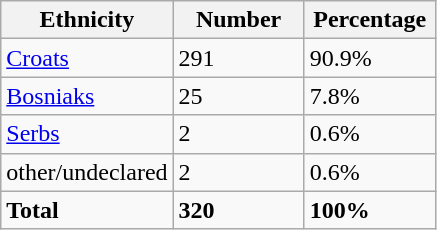<table class="wikitable">
<tr>
<th width="100px">Ethnicity</th>
<th width="80px">Number</th>
<th width="80px">Percentage</th>
</tr>
<tr>
<td><a href='#'>Croats</a></td>
<td>291</td>
<td>90.9%</td>
</tr>
<tr>
<td><a href='#'>Bosniaks</a></td>
<td>25</td>
<td>7.8%</td>
</tr>
<tr>
<td><a href='#'>Serbs</a></td>
<td>2</td>
<td>0.6%</td>
</tr>
<tr>
<td>other/undeclared</td>
<td>2</td>
<td>0.6%</td>
</tr>
<tr>
<td><strong>Total</strong></td>
<td><strong>320</strong></td>
<td><strong>100%</strong></td>
</tr>
</table>
